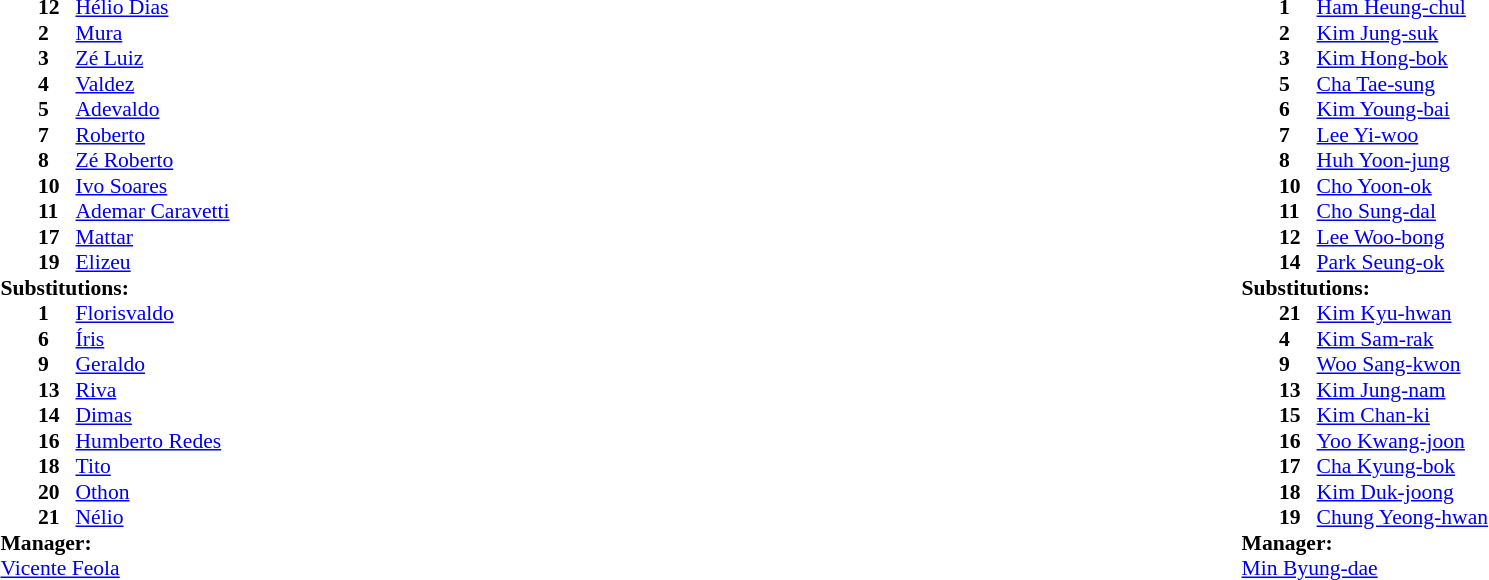<table width="100%">
<tr>
<td valign="top" width="40%"><br><table style="font-size:90%" cellspacing="0" cellpadding="0">
<tr>
<th width=25></th>
<th width=25></th>
</tr>
<tr>
<td></td>
<td><strong>12</strong></td>
<td><a href='#'>Hélio Dias</a></td>
</tr>
<tr>
<td></td>
<td><strong>2</strong></td>
<td><a href='#'>Mura</a></td>
</tr>
<tr>
<td></td>
<td><strong>3</strong></td>
<td><a href='#'>Zé Luiz</a></td>
</tr>
<tr>
<td></td>
<td><strong>4</strong></td>
<td><a href='#'>Valdez</a></td>
</tr>
<tr>
<td></td>
<td><strong>5</strong></td>
<td><a href='#'>Adevaldo</a></td>
</tr>
<tr>
<td></td>
<td><strong>7</strong></td>
<td><a href='#'>Roberto</a></td>
</tr>
<tr>
<td></td>
<td><strong>8</strong></td>
<td><a href='#'>Zé Roberto</a></td>
</tr>
<tr>
<td></td>
<td><strong>10</strong></td>
<td><a href='#'>Ivo Soares</a></td>
</tr>
<tr>
<td></td>
<td><strong>11</strong></td>
<td><a href='#'>Ademar Caravetti</a></td>
</tr>
<tr>
<td></td>
<td><strong>17</strong></td>
<td><a href='#'>Mattar</a></td>
<td></td>
</tr>
<tr>
<td></td>
<td><strong>19</strong></td>
<td><a href='#'>Elizeu</a></td>
</tr>
<tr>
<td colspan=3><strong>Substitutions:</strong></td>
</tr>
<tr>
<td></td>
<td><strong>1</strong></td>
<td><a href='#'>Florisvaldo</a></td>
</tr>
<tr>
<td></td>
<td><strong>6</strong></td>
<td><a href='#'>Íris</a></td>
</tr>
<tr>
<td></td>
<td><strong>9</strong></td>
<td><a href='#'>Geraldo</a></td>
</tr>
<tr>
<td></td>
<td><strong>13</strong></td>
<td><a href='#'>Riva</a></td>
</tr>
<tr>
<td></td>
<td><strong>14</strong></td>
<td><a href='#'>Dimas</a></td>
</tr>
<tr>
<td></td>
<td><strong>16</strong></td>
<td><a href='#'>Humberto Redes</a></td>
</tr>
<tr>
<td></td>
<td><strong>18</strong></td>
<td><a href='#'>Tito</a></td>
</tr>
<tr>
<td></td>
<td><strong>20</strong></td>
<td><a href='#'>Othon</a></td>
</tr>
<tr>
<td></td>
<td><strong>21</strong></td>
<td><a href='#'>Nélio</a></td>
</tr>
<tr>
<td colspan=3><strong>Manager:</strong></td>
</tr>
<tr>
<td colspan=3> <a href='#'>Vicente Feola</a></td>
</tr>
</table>
</td>
<td valign="top" width="50%"><br><table style="font-size:90%; margin:auto" cellspacing="0" cellpadding="0">
<tr>
<th width=25></th>
<th width=25></th>
</tr>
<tr>
<td></td>
<td><strong>1</strong></td>
<td><a href='#'>Ham Heung-chul</a></td>
</tr>
<tr>
<td></td>
<td><strong>2</strong></td>
<td><a href='#'>Kim Jung-suk</a></td>
</tr>
<tr>
<td></td>
<td><strong>3</strong></td>
<td><a href='#'>Kim Hong-bok</a></td>
<td></td>
</tr>
<tr>
<td></td>
<td><strong>5</strong></td>
<td><a href='#'>Cha Tae-sung</a></td>
</tr>
<tr>
<td></td>
<td><strong>6</strong></td>
<td><a href='#'>Kim Young-bai</a></td>
</tr>
<tr>
<td></td>
<td><strong>7</strong></td>
<td><a href='#'>Lee Yi-woo</a></td>
</tr>
<tr>
<td></td>
<td><strong>8</strong></td>
<td><a href='#'>Huh Yoon-jung</a></td>
</tr>
<tr>
<td></td>
<td><strong>10</strong></td>
<td><a href='#'>Cho Yoon-ok</a></td>
</tr>
<tr>
<td></td>
<td><strong>11</strong></td>
<td><a href='#'>Cho Sung-dal</a></td>
</tr>
<tr>
<td></td>
<td><strong>12</strong></td>
<td><a href='#'>Lee Woo-bong</a></td>
<td></td>
</tr>
<tr>
<td></td>
<td><strong>14</strong></td>
<td><a href='#'>Park Seung-ok</a></td>
<td></td>
</tr>
<tr>
<td colspan=3><strong>Substitutions:</strong></td>
</tr>
<tr>
<td></td>
<td><strong>21</strong></td>
<td><a href='#'>Kim Kyu-hwan</a></td>
</tr>
<tr>
<td></td>
<td><strong>4</strong></td>
<td><a href='#'>Kim Sam-rak</a></td>
</tr>
<tr>
<td></td>
<td><strong>9</strong></td>
<td><a href='#'>Woo Sang-kwon</a></td>
</tr>
<tr>
<td></td>
<td><strong>13</strong></td>
<td><a href='#'>Kim Jung-nam</a></td>
</tr>
<tr>
<td></td>
<td><strong>15</strong></td>
<td><a href='#'>Kim Chan-ki</a></td>
</tr>
<tr>
<td></td>
<td><strong>16</strong></td>
<td><a href='#'>Yoo Kwang-joon</a></td>
</tr>
<tr>
<td></td>
<td><strong>17</strong></td>
<td><a href='#'>Cha Kyung-bok</a></td>
</tr>
<tr>
<td></td>
<td><strong>18</strong></td>
<td><a href='#'>Kim Duk-joong</a></td>
</tr>
<tr>
<td></td>
<td><strong>19</strong></td>
<td><a href='#'>Chung Yeong-hwan</a></td>
</tr>
<tr>
<td colspan=3><strong>Manager:</strong></td>
</tr>
<tr>
<td colspan=3> <a href='#'>Min Byung-dae</a></td>
</tr>
</table>
</td>
</tr>
</table>
